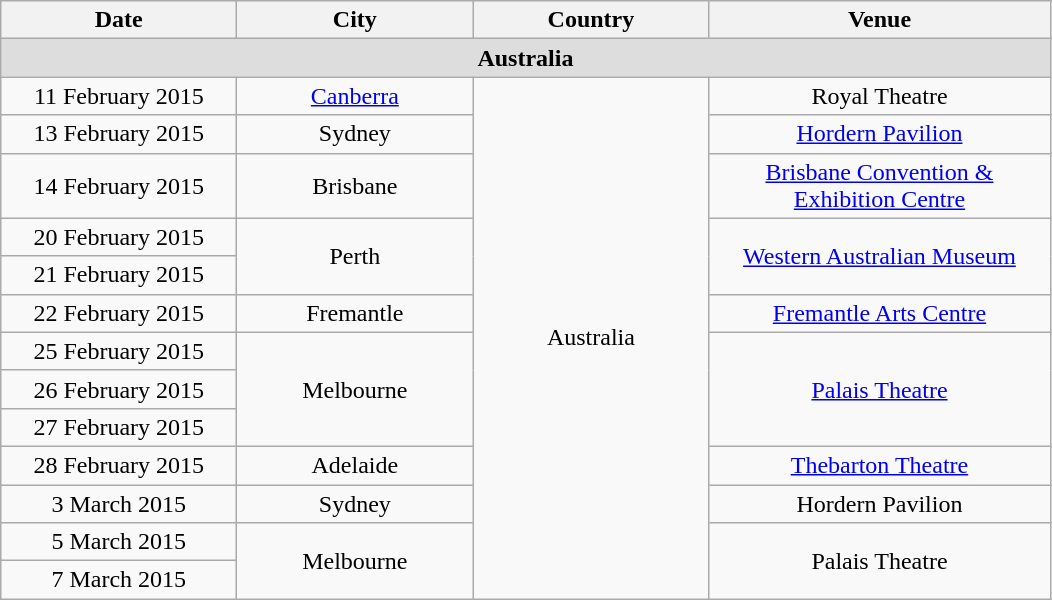<table class="wikitable" style="text-align:center;">
<tr>
<th style="width:150px;">Date</th>
<th style="width:150px;">City</th>
<th style="width:150px;">Country</th>
<th style="width:220px;">Venue</th>
</tr>
<tr style="background:#ddd;">
<td colspan="4" style="text-align:center;"><strong>Australia</strong></td>
</tr>
<tr>
<td>11 February 2015</td>
<td><a href='#'>Canberra</a></td>
<td rowspan="13">Australia</td>
<td>Royal Theatre</td>
</tr>
<tr>
<td>13 February 2015</td>
<td>Sydney</td>
<td><a href='#'>Hordern Pavilion</a></td>
</tr>
<tr>
<td>14 February 2015</td>
<td>Brisbane</td>
<td><a href='#'>Brisbane Convention & Exhibition Centre</a></td>
</tr>
<tr>
<td>20 February 2015</td>
<td rowspan="2">Perth</td>
<td rowspan="2"><a href='#'>Western Australian Museum</a></td>
</tr>
<tr>
<td>21 February 2015</td>
</tr>
<tr>
<td>22 February 2015</td>
<td>Fremantle</td>
<td><a href='#'>Fremantle Arts Centre</a></td>
</tr>
<tr>
<td>25 February 2015</td>
<td rowspan="3">Melbourne</td>
<td rowspan="3"><a href='#'>Palais Theatre</a></td>
</tr>
<tr>
<td>26 February 2015</td>
</tr>
<tr>
<td>27 February 2015</td>
</tr>
<tr>
<td>28 February 2015</td>
<td>Adelaide</td>
<td><a href='#'>Thebarton Theatre</a></td>
</tr>
<tr>
<td>3 March 2015</td>
<td>Sydney</td>
<td>Hordern Pavilion</td>
</tr>
<tr>
<td>5 March 2015</td>
<td rowspan="2">Melbourne</td>
<td rowspan="2">Palais Theatre</td>
</tr>
<tr>
<td>7 March 2015</td>
</tr>
</table>
